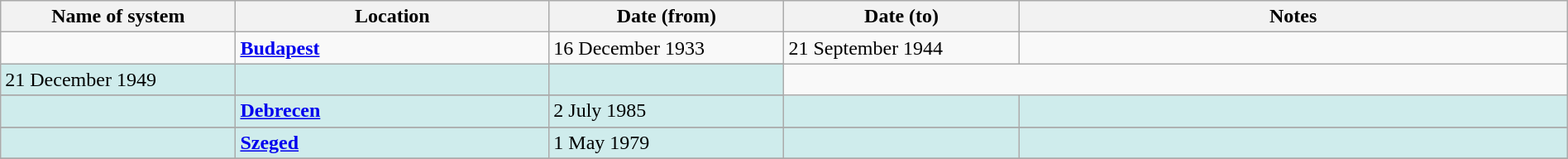<table class="wikitable" width=100%>
<tr>
<th width=15%>Name of system</th>
<th width=20%>Location</th>
<th width=15%>Date (from)</th>
<th width=15%>Date (to)</th>
<th width=35%>Notes</th>
</tr>
<tr>
<td rowspan="2"> </td>
<td rowspan="2"><strong><a href='#'>Budapest</a></strong></td>
<td>16 December 1933</td>
<td>21 September 1944</td>
<td> </td>
</tr>
<tr>
</tr>
<tr style="background:#CFECEC">
<td>21 December 1949</td>
<td> </td>
<td> </td>
</tr>
<tr>
</tr>
<tr style="background:#CFECEC">
<td> </td>
<td><strong><a href='#'>Debrecen</a></strong></td>
<td>2 July 1985</td>
<td> </td>
<td> </td>
</tr>
<tr>
</tr>
<tr style="background:#CFECEC">
<td> </td>
<td><strong><a href='#'>Szeged</a></strong></td>
<td>1 May 1979</td>
<td> </td>
<td> </td>
</tr>
<tr>
</tr>
</table>
